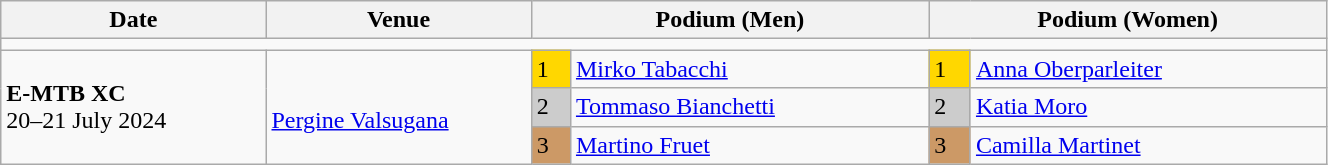<table class="wikitable" width=70%>
<tr>
<th>Date</th>
<th width=20%>Venue</th>
<th colspan=2 width=30%>Podium (Men)</th>
<th colspan=2 width=30%>Podium (Women)</th>
</tr>
<tr>
<td colspan=6></td>
</tr>
<tr>
<td rowspan=3><strong>E-MTB XC</strong> <br> 20–21 July 2024</td>
<td rowspan=3><br><a href='#'>Pergine Valsugana</a></td>
<td bgcolor=FFD700>1</td>
<td><a href='#'>Mirko Tabacchi</a></td>
<td bgcolor=FFD700>1</td>
<td><a href='#'>Anna Oberparleiter</a></td>
</tr>
<tr>
<td bgcolor=CCCCCC>2</td>
<td><a href='#'>Tommaso Bianchetti</a></td>
<td bgcolor=CCCCCC>2</td>
<td><a href='#'>Katia Moro</a></td>
</tr>
<tr>
<td bgcolor=CC9966>3</td>
<td><a href='#'>Martino Fruet</a></td>
<td bgcolor=CC9966>3</td>
<td><a href='#'>Camilla Martinet</a></td>
</tr>
</table>
